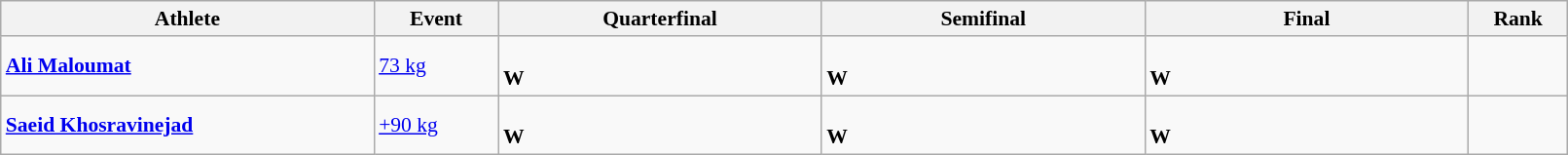<table class="wikitable" width="85%" style="text-align:left; font-size:90%">
<tr>
<th width="15%">Athlete</th>
<th width="5%">Event</th>
<th width="13%">Quarterfinal</th>
<th width="13%">Semifinal</th>
<th width="13%">Final</th>
<th width="4%">Rank</th>
</tr>
<tr>
<td><strong><a href='#'>Ali Maloumat</a></strong></td>
<td><a href='#'>73 kg</a></td>
<td><br><strong>W</strong></td>
<td><br><strong>W</strong></td>
<td><br><strong>W</strong></td>
<td align=center></td>
</tr>
<tr>
<td><strong><a href='#'>Saeid Khosravinejad</a></strong></td>
<td><a href='#'>+90 kg</a></td>
<td><br><strong>W</strong></td>
<td><br><strong>W</strong></td>
<td><br><strong>W</strong></td>
<td align=center></td>
</tr>
</table>
